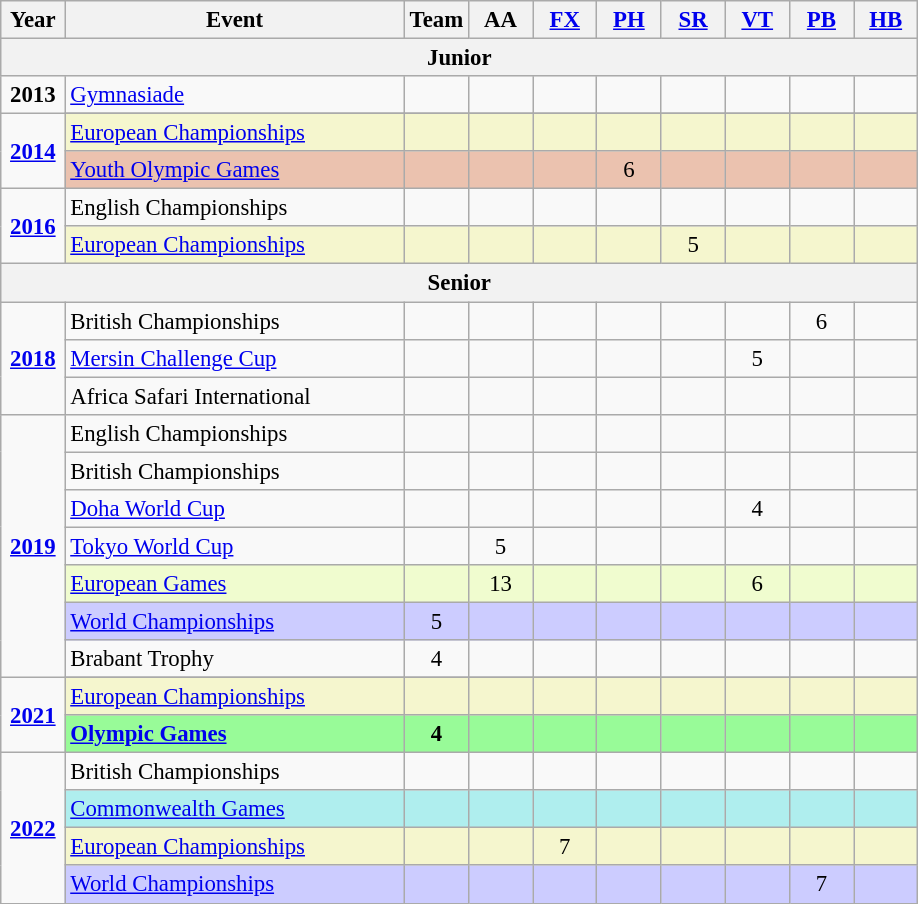<table class="wikitable sortable" style="text-align:center; font-size:95%;">
<tr>
<th width=7% class=unsortable>Year</th>
<th width=37% class=unsortable>Event</th>
<th width=7% class=unsortable>Team</th>
<th width=7% class=unsortable>AA</th>
<th width=7% class=unsortable><a href='#'>FX</a></th>
<th width=7% class=unsortable><a href='#'>PH</a></th>
<th width=7% class=unsortable><a href='#'>SR</a></th>
<th width=7% class=unsortable><a href='#'>VT</a></th>
<th width=7% class=unsortable><a href='#'>PB</a></th>
<th width=7% class=unsortable><a href='#'>HB</a></th>
</tr>
<tr>
<th colspan="10">Junior</th>
</tr>
<tr>
<td rowspan="1"><strong>2013</strong></td>
<td align=left><a href='#'>Gymnasiade</a></td>
<td></td>
<td></td>
<td></td>
<td></td>
<td></td>
<td></td>
<td></td>
<td></td>
</tr>
<tr>
<td rowspan="3"><strong><a href='#'>2014</a></strong></td>
</tr>
<tr bgcolor=#F5F6CE>
<td align=left><a href='#'>European Championships</a></td>
<td></td>
<td></td>
<td></td>
<td></td>
<td></td>
<td></td>
<td></td>
<td></td>
</tr>
<tr bgcolor=#EBC2AF>
<td align=left><a href='#'>Youth Olympic Games</a></td>
<td></td>
<td></td>
<td></td>
<td>6</td>
<td></td>
<td></td>
<td></td>
<td></td>
</tr>
<tr>
<td rowspan="2"><strong><a href='#'>2016</a></strong></td>
<td align=left>English Championships</td>
<td></td>
<td></td>
<td></td>
<td></td>
<td></td>
<td></td>
<td></td>
<td></td>
</tr>
<tr bgcolor=#F5F6CE>
<td align=left><a href='#'>European Championships</a></td>
<td></td>
<td></td>
<td></td>
<td></td>
<td>5</td>
<td></td>
<td></td>
<td></td>
</tr>
<tr>
<th colspan="10">Senior</th>
</tr>
<tr>
<td rowspan="3"><strong><a href='#'>2018</a></strong></td>
<td align=left>British Championships</td>
<td></td>
<td></td>
<td></td>
<td></td>
<td></td>
<td></td>
<td>6</td>
<td></td>
</tr>
<tr>
<td align=left><a href='#'>Mersin Challenge Cup</a></td>
<td></td>
<td></td>
<td></td>
<td></td>
<td></td>
<td>5</td>
<td></td>
<td></td>
</tr>
<tr>
<td align=left>Africa Safari International</td>
<td></td>
<td></td>
<td></td>
<td></td>
<td></td>
<td></td>
<td></td>
<td></td>
</tr>
<tr>
<td rowspan="7"><strong><a href='#'>2019</a></strong></td>
<td align=left>English Championships</td>
<td></td>
<td></td>
<td></td>
<td></td>
<td></td>
<td></td>
<td></td>
<td></td>
</tr>
<tr>
<td align=left>British Championships</td>
<td></td>
<td></td>
<td></td>
<td></td>
<td></td>
<td></td>
<td></td>
<td></td>
</tr>
<tr>
<td align=left><a href='#'>Doha World Cup</a></td>
<td></td>
<td></td>
<td></td>
<td></td>
<td></td>
<td>4</td>
<td></td>
<td></td>
</tr>
<tr>
<td align=left><a href='#'>Tokyo World Cup</a></td>
<td></td>
<td>5</td>
<td></td>
<td></td>
<td></td>
<td></td>
<td></td>
<td></td>
</tr>
<tr bgcolor=#f0fccf>
<td align=left><a href='#'>European Games</a></td>
<td></td>
<td>13</td>
<td></td>
<td></td>
<td></td>
<td>6</td>
<td></td>
<td></td>
</tr>
<tr bgcolor=#CCCCFF>
<td align=left><a href='#'>World Championships</a></td>
<td>5</td>
<td></td>
<td></td>
<td></td>
<td></td>
<td></td>
<td></td>
<td></td>
</tr>
<tr>
<td align=left>Brabant Trophy</td>
<td>4</td>
<td></td>
<td></td>
<td></td>
<td></td>
<td></td>
<td></td>
<td></td>
</tr>
<tr>
<td rowspan="3"><strong><a href='#'>2021</a></strong></td>
</tr>
<tr bgcolor=#F5F6CE>
<td align=left><a href='#'>European Championships</a></td>
<td></td>
<td></td>
<td></td>
<td></td>
<td></td>
<td></td>
<td></td>
<td></td>
</tr>
<tr bgcolor=98FB98>
<td align=left><strong><a href='#'>Olympic Games</a></strong></td>
<td><strong>4</strong></td>
<td></td>
<td></td>
<td></td>
<td></td>
<td></td>
<td></td>
<td></td>
</tr>
<tr>
<td rowspan="4"><strong><a href='#'>2022</a></strong></td>
<td align=left>British Championships</td>
<td></td>
<td></td>
<td></td>
<td></td>
<td></td>
<td></td>
<td></td>
<td></td>
</tr>
<tr bgcolor="#afeeee">
<td align=left><a href='#'>Commonwealth Games</a></td>
<td></td>
<td></td>
<td></td>
<td></td>
<td></td>
<td></td>
<td></td>
<td></td>
</tr>
<tr bgcolor=#F5F6CE>
<td align=left><a href='#'>European Championships</a></td>
<td></td>
<td></td>
<td>7</td>
<td></td>
<td></td>
<td></td>
<td></td>
<td></td>
</tr>
<tr bgcolor=#CCCCFF>
<td align=left><a href='#'>World Championships</a></td>
<td></td>
<td></td>
<td></td>
<td></td>
<td></td>
<td></td>
<td>7</td>
<td></td>
</tr>
</table>
